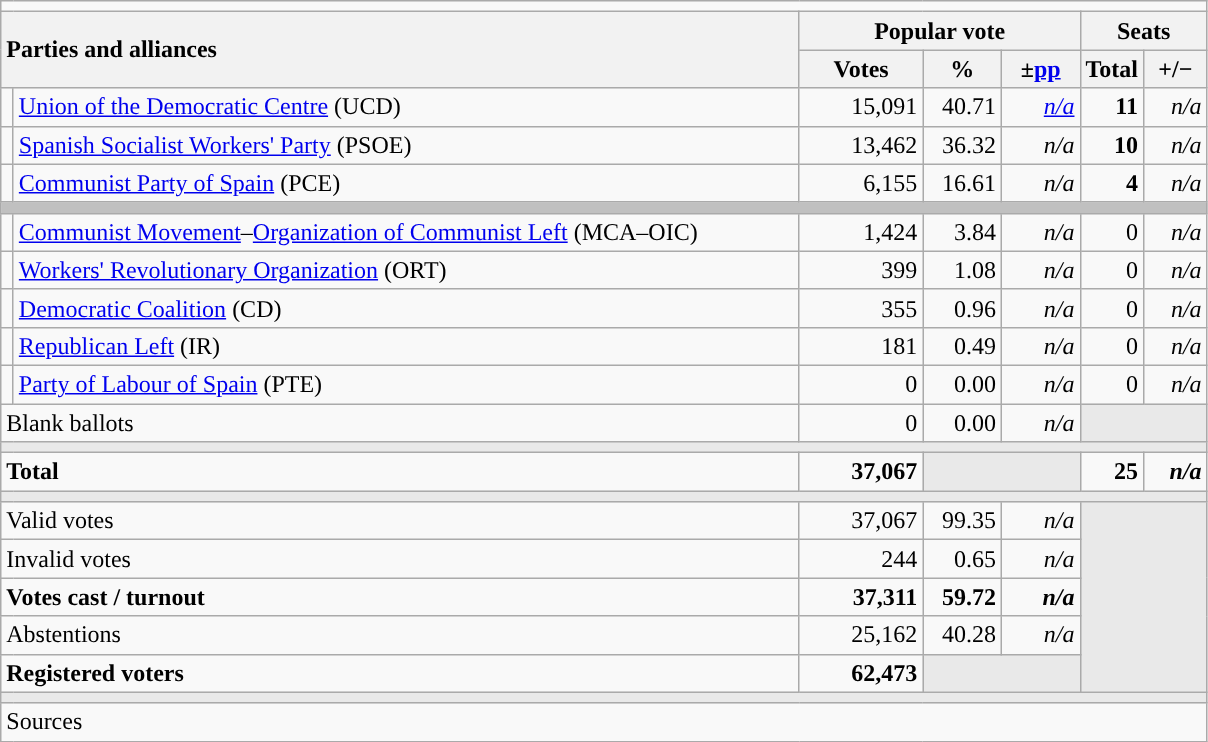<table class="wikitable" style="text-align:right;">
<tr>
<td colspan="7"></td>
</tr>
<tr>
<th style="text-align:left;" rowspan="2" colspan="2" width="525">Parties and alliances</th>
<th colspan="3">Popular vote</th>
<th colspan="2">Seats</th>
</tr>
<tr>
<th width="75">Votes</th>
<th width="45">%</th>
<th width="45">±<a href='#'>pp</a></th>
<th width="35">Total</th>
<th width="35">+/−</th>
</tr>
<tr>
<td width="1" style="color:inherit;background:"></td>
<td align="left"><a href='#'>Union of the Democratic Centre</a> (UCD)</td>
<td>15,091</td>
<td>40.71</td>
<td><em><a href='#'>n/a</a></em></td>
<td><strong>11</strong></td>
<td><em>n/a</em></td>
</tr>
<tr>
<td style="color:inherit;background:"></td>
<td align="left"><a href='#'>Spanish Socialist Workers' Party</a> (PSOE)</td>
<td>13,462</td>
<td>36.32</td>
<td><em>n/a</em></td>
<td><strong>10</strong></td>
<td><em>n/a</em></td>
</tr>
<tr>
<td style="color:inherit;background:"></td>
<td align="left"><a href='#'>Communist Party of Spain</a> (PCE)</td>
<td>6,155</td>
<td>16.61</td>
<td><em>n/a</em></td>
<td><strong>4</strong></td>
<td><em>n/a</em></td>
</tr>
<tr>
<td colspan="7" bgcolor="#C0C0C0"></td>
</tr>
<tr>
<td style="color:inherit;background:"></td>
<td align="left"><a href='#'>Communist Movement</a>–<a href='#'>Organization of Communist Left</a> (MCA–OIC)</td>
<td>1,424</td>
<td>3.84</td>
<td><em>n/a</em></td>
<td>0</td>
<td><em>n/a</em></td>
</tr>
<tr>
<td style="color:inherit;background:"></td>
<td align="left"><a href='#'>Workers' Revolutionary Organization</a> (ORT)</td>
<td>399</td>
<td>1.08</td>
<td><em>n/a</em></td>
<td>0</td>
<td><em>n/a</em></td>
</tr>
<tr>
<td style="color:inherit;background:"></td>
<td align="left"><a href='#'>Democratic Coalition</a> (CD)</td>
<td>355</td>
<td>0.96</td>
<td><em>n/a</em></td>
<td>0</td>
<td><em>n/a</em></td>
</tr>
<tr>
<td style="color:inherit;background:"></td>
<td align="left"><a href='#'>Republican Left</a> (IR)</td>
<td>181</td>
<td>0.49</td>
<td><em>n/a</em></td>
<td>0</td>
<td><em>n/a</em></td>
</tr>
<tr>
<td style="color:inherit;background:"></td>
<td align="left"><a href='#'>Party of Labour of Spain</a> (PTE)</td>
<td>0</td>
<td>0.00</td>
<td><em>n/a</em></td>
<td>0</td>
<td><em>n/a</em></td>
</tr>
<tr>
<td align="left" colspan="2">Blank ballots</td>
<td>0</td>
<td>0.00</td>
<td><em>n/a</em></td>
<td bgcolor="#E9E9E9" colspan="2"></td>
</tr>
<tr>
<td colspan="7" bgcolor="#E9E9E9"></td>
</tr>
<tr style="font-weight:bold;">
<td align="left" colspan="2">Total</td>
<td>37,067</td>
<td bgcolor="#E9E9E9" colspan="2"></td>
<td>25</td>
<td><em>n/a</em></td>
</tr>
<tr>
<td colspan="7" bgcolor="#E9E9E9"></td>
</tr>
<tr>
<td align="left" colspan="2">Valid votes</td>
<td>37,067</td>
<td>99.35</td>
<td><em>n/a</em></td>
<td bgcolor="#E9E9E9" colspan="2" rowspan="5"></td>
</tr>
<tr>
<td align="left" colspan="2">Invalid votes</td>
<td>244</td>
<td>0.65</td>
<td><em>n/a</em></td>
</tr>
<tr style="font-weight:bold;">
<td align="left" colspan="2">Votes cast / turnout</td>
<td>37,311</td>
<td>59.72</td>
<td><em>n/a</em></td>
</tr>
<tr>
<td align="left" colspan="2">Abstentions</td>
<td>25,162</td>
<td>40.28</td>
<td><em>n/a</em></td>
</tr>
<tr style="font-weight:bold;">
<td align="left" colspan="2">Registered voters</td>
<td>62,473</td>
<td bgcolor="#E9E9E9" colspan="2"></td>
</tr>
<tr>
<td colspan="7" bgcolor="#E9E9E9"></td>
</tr>
<tr>
<td align="left" colspan="7">Sources</td>
</tr>
</table>
